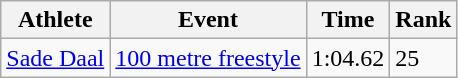<table class="wikitable">
<tr>
<th>Athlete</th>
<th>Event</th>
<th>Time</th>
<th>Rank</th>
</tr>
<tr>
<td><a href='#'>Sade Daal</a></td>
<td><a href='#'>100 metre freestyle</a></td>
<td>1:04.62</td>
<td>25</td>
</tr>
</table>
